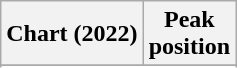<table class="wikitable sortable plainrowheaders">
<tr>
<th scope="col">Chart (2022)</th>
<th scope="col">Peak<br>position</th>
</tr>
<tr>
</tr>
<tr>
</tr>
</table>
